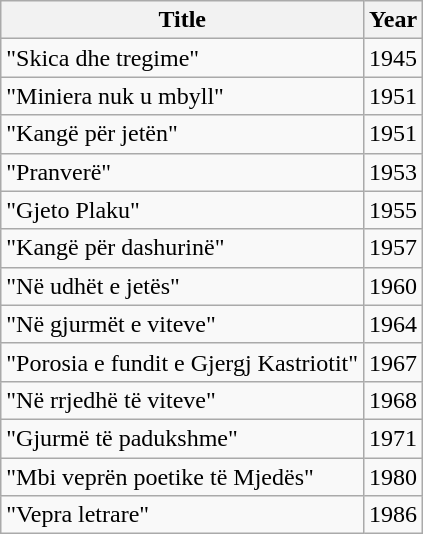<table class="wikitable sortable">
<tr>
<th>Title</th>
<th>Year</th>
</tr>
<tr>
<td>"Skica dhe tregime"</td>
<td>1945</td>
</tr>
<tr>
<td>"Miniera nuk u mbyll"</td>
<td>1951</td>
</tr>
<tr>
<td>"Kangë për jetën"</td>
<td>1951</td>
</tr>
<tr>
<td>"Pranverë"</td>
<td>1953</td>
</tr>
<tr>
<td>"Gjeto Plaku"</td>
<td>1955</td>
</tr>
<tr>
<td>"Kangë për dashurinë"</td>
<td>1957</td>
</tr>
<tr>
<td>"Në udhët e jetës"</td>
<td>1960</td>
</tr>
<tr>
<td>"Në gjurmët e viteve"</td>
<td>1964</td>
</tr>
<tr>
<td>"Porosia e fundit e Gjergj Kastriotit"</td>
<td>1967</td>
</tr>
<tr>
<td>"Në rrjedhë të viteve"</td>
<td>1968</td>
</tr>
<tr>
<td>"Gjurmë të padukshme"</td>
<td>1971</td>
</tr>
<tr>
<td>"Mbi veprën poetike të Mjedës"</td>
<td>1980</td>
</tr>
<tr>
<td>"Vepra letrare"</td>
<td>1986</td>
</tr>
</table>
